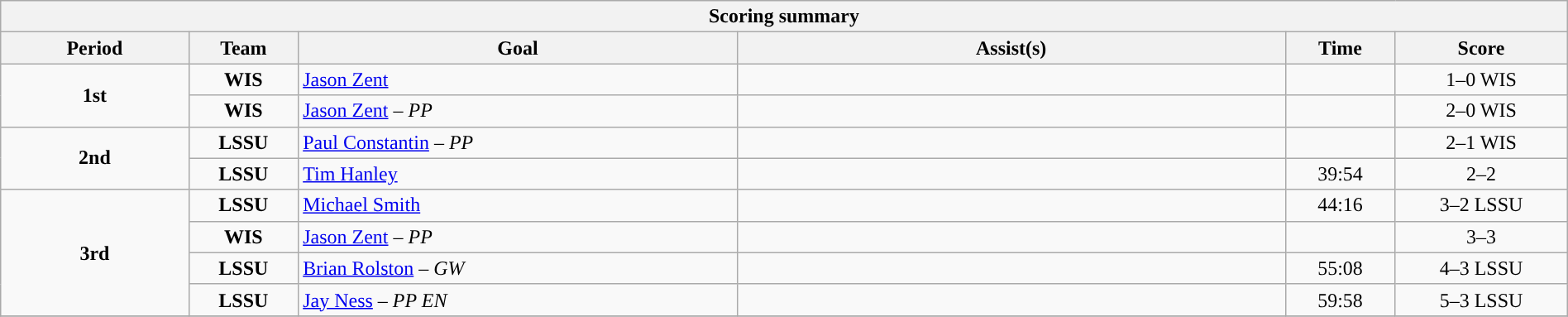<table style="width:100%;" class="wikitable">
<tr>
<th colspan=6>Scoring summary</th>
</tr>
<tr>
<th style="width:12%;">Period</th>
<th style="width:7%;">Team</th>
<th style="width:28%;">Goal</th>
<th style="width:35%;">Assist(s)</th>
<th style="width:7%;">Time</th>
<th style="width:11%;">Score</th>
</tr>
<tr>
<td style="text-align:center;" rowspan="2"><strong>1st</strong></td>
<td align=center><strong>WIS</strong></td>
<td><a href='#'>Jason Zent</a></td>
<td></td>
<td align=center></td>
<td align=center>1–0 WIS</td>
</tr>
<tr>
<td align=center><strong>WIS</strong></td>
<td><a href='#'>Jason Zent</a> – <em>PP</em></td>
<td></td>
<td align=center></td>
<td align=center>2–0 WIS</td>
</tr>
<tr>
<td style="text-align:center;" rowspan="2"><strong>2nd</strong></td>
<td align=center><strong>LSSU</strong></td>
<td><a href='#'>Paul Constantin</a> – <em>PP</em></td>
<td></td>
<td align=center></td>
<td align=center>2–1 WIS</td>
</tr>
<tr>
<td align=center><strong>LSSU</strong></td>
<td><a href='#'>Tim Hanley</a></td>
<td></td>
<td align=center>39:54</td>
<td align=center>2–2</td>
</tr>
<tr>
<td style="text-align:center;" rowspan="4"><strong>3rd</strong></td>
<td align=center><strong>LSSU</strong></td>
<td><a href='#'>Michael Smith</a></td>
<td></td>
<td align=center>44:16</td>
<td align=center>3–2 LSSU</td>
</tr>
<tr>
<td align=center><strong>WIS</strong></td>
<td><a href='#'>Jason Zent</a> – <em>PP</em></td>
<td></td>
<td align=center></td>
<td align=center>3–3</td>
</tr>
<tr>
<td align=center><strong>LSSU</strong></td>
<td><a href='#'>Brian Rolston</a> – <em>GW</em></td>
<td></td>
<td align=center>55:08</td>
<td align=center>4–3 LSSU</td>
</tr>
<tr>
<td align=center><strong>LSSU</strong></td>
<td><a href='#'>Jay Ness</a> – <em>PP EN</em></td>
<td></td>
<td align=center>59:58</td>
<td align=center>5–3 LSSU</td>
</tr>
<tr>
</tr>
</table>
